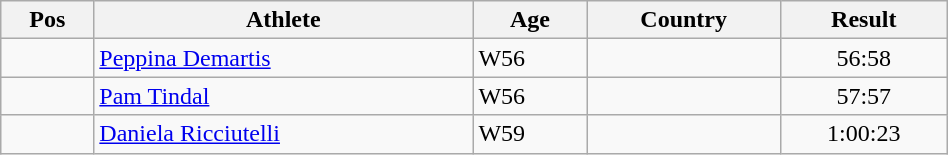<table class="wikitable"  style="text-align:center; width:50%;">
<tr>
<th>Pos</th>
<th>Athlete</th>
<th>Age</th>
<th>Country</th>
<th>Result</th>
</tr>
<tr>
<td align=center></td>
<td align=left><a href='#'>Peppina Demartis</a></td>
<td align=left>W56</td>
<td align=left></td>
<td>56:58</td>
</tr>
<tr>
<td align=center></td>
<td align=left><a href='#'>Pam Tindal</a></td>
<td align=left>W56</td>
<td align=left></td>
<td>57:57</td>
</tr>
<tr>
<td align=center></td>
<td align=left><a href='#'>Daniela Ricciutelli</a></td>
<td align=left>W59</td>
<td align=left></td>
<td>1:00:23</td>
</tr>
</table>
